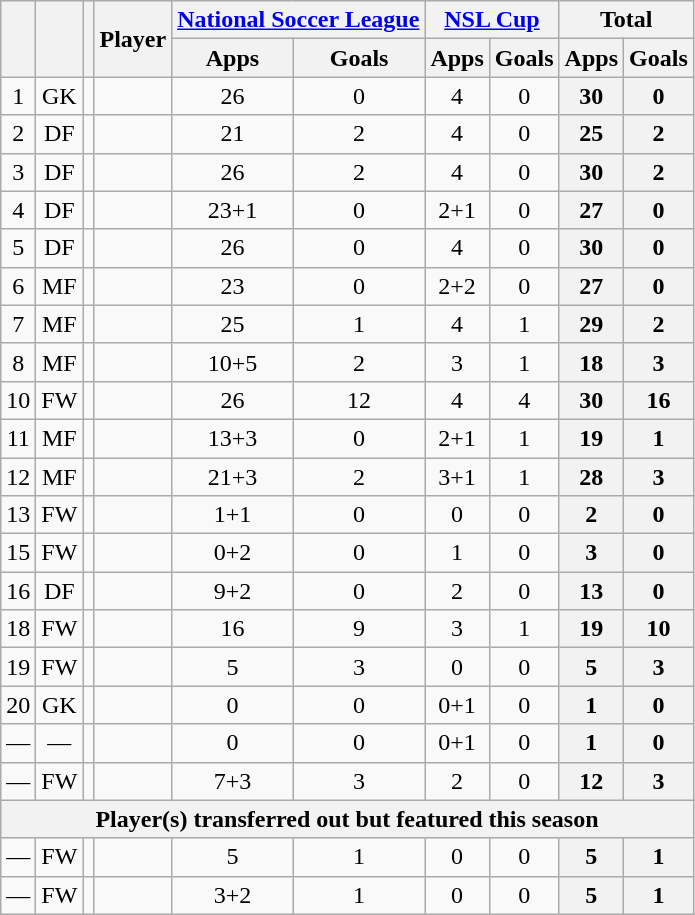<table class="wikitable sortable" style="text-align:center">
<tr>
<th rowspan="2"></th>
<th rowspan="2"></th>
<th rowspan="2"></th>
<th rowspan="2">Player</th>
<th colspan="2"><a href='#'>National Soccer League</a></th>
<th colspan="2"><a href='#'>NSL Cup</a></th>
<th colspan="2">Total</th>
</tr>
<tr>
<th>Apps</th>
<th>Goals</th>
<th>Apps</th>
<th>Goals</th>
<th>Apps</th>
<th>Goals</th>
</tr>
<tr>
<td>1</td>
<td>GK</td>
<td></td>
<td align="left"><br></td>
<td>26</td>
<td>0<br></td>
<td>4</td>
<td>0<br></td>
<th>30</th>
<th>0</th>
</tr>
<tr>
<td>2</td>
<td>DF</td>
<td></td>
<td align="left"><br></td>
<td>21</td>
<td>2<br></td>
<td>4</td>
<td>0<br></td>
<th>25</th>
<th>2</th>
</tr>
<tr>
<td>3</td>
<td>DF</td>
<td></td>
<td align="left"><br></td>
<td>26</td>
<td>2<br></td>
<td>4</td>
<td>0<br></td>
<th>30</th>
<th>2</th>
</tr>
<tr>
<td>4</td>
<td>DF</td>
<td></td>
<td align="left"><br></td>
<td>23+1</td>
<td>0<br></td>
<td>2+1</td>
<td>0<br></td>
<th>27</th>
<th>0</th>
</tr>
<tr>
<td>5</td>
<td>DF</td>
<td></td>
<td align="left"><br></td>
<td>26</td>
<td>0<br></td>
<td>4</td>
<td>0<br></td>
<th>30</th>
<th>0</th>
</tr>
<tr>
<td>6</td>
<td>MF</td>
<td></td>
<td align="left"><br></td>
<td>23</td>
<td>0<br></td>
<td>2+2</td>
<td>0<br></td>
<th>27</th>
<th>0</th>
</tr>
<tr>
<td>7</td>
<td>MF</td>
<td></td>
<td align="left"><br></td>
<td>25</td>
<td>1<br></td>
<td>4</td>
<td>1<br></td>
<th>29</th>
<th>2</th>
</tr>
<tr>
<td>8</td>
<td>MF</td>
<td></td>
<td align="left"><br></td>
<td>10+5</td>
<td>2<br></td>
<td>3</td>
<td>1<br></td>
<th>18</th>
<th>3</th>
</tr>
<tr>
<td>10</td>
<td>FW</td>
<td></td>
<td align="left"><br></td>
<td>26</td>
<td>12<br></td>
<td>4</td>
<td>4<br></td>
<th>30</th>
<th>16</th>
</tr>
<tr>
<td>11</td>
<td>MF</td>
<td></td>
<td align="left"><br></td>
<td>13+3</td>
<td>0<br></td>
<td>2+1</td>
<td>1<br></td>
<th>19</th>
<th>1</th>
</tr>
<tr>
<td>12</td>
<td>MF</td>
<td></td>
<td align="left"><br></td>
<td>21+3</td>
<td>2<br></td>
<td>3+1</td>
<td>1<br></td>
<th>28</th>
<th>3</th>
</tr>
<tr>
<td>13</td>
<td>FW</td>
<td></td>
<td align="left"><br></td>
<td>1+1</td>
<td>0<br></td>
<td>0</td>
<td>0<br></td>
<th>2</th>
<th>0</th>
</tr>
<tr>
<td>15</td>
<td>FW</td>
<td></td>
<td align="left"><br></td>
<td>0+2</td>
<td>0<br></td>
<td>1</td>
<td>0<br></td>
<th>3</th>
<th>0</th>
</tr>
<tr>
<td>16</td>
<td>DF</td>
<td></td>
<td align="left"><br></td>
<td>9+2</td>
<td>0<br></td>
<td>2</td>
<td>0<br></td>
<th>13</th>
<th>0</th>
</tr>
<tr>
<td>18</td>
<td>FW</td>
<td></td>
<td align="left"><br></td>
<td>16</td>
<td>9<br></td>
<td>3</td>
<td>1<br></td>
<th>19</th>
<th>10</th>
</tr>
<tr>
<td>19</td>
<td>FW</td>
<td></td>
<td align="left"><br></td>
<td>5</td>
<td>3<br></td>
<td>0</td>
<td>0<br></td>
<th>5</th>
<th>3</th>
</tr>
<tr>
<td>20</td>
<td>GK</td>
<td></td>
<td align="left"><br></td>
<td>0</td>
<td>0<br></td>
<td>0+1</td>
<td>0<br></td>
<th>1</th>
<th>0</th>
</tr>
<tr>
<td>—</td>
<td>—</td>
<td></td>
<td align="left"><br></td>
<td>0</td>
<td>0<br></td>
<td>0+1</td>
<td>0<br></td>
<th>1</th>
<th>0</th>
</tr>
<tr>
<td>—</td>
<td>FW</td>
<td></td>
<td align="left"><br></td>
<td>7+3</td>
<td>3<br></td>
<td>2</td>
<td>0<br></td>
<th>12</th>
<th>3</th>
</tr>
<tr>
<th colspan="12">Player(s) transferred out but featured this season</th>
</tr>
<tr>
<td>—</td>
<td>FW</td>
<td></td>
<td align="left"><br></td>
<td>5</td>
<td>1<br></td>
<td>0</td>
<td>0<br></td>
<th>5</th>
<th>1</th>
</tr>
<tr>
<td>—</td>
<td>FW</td>
<td></td>
<td align="left"><br></td>
<td>3+2</td>
<td>1<br></td>
<td>0</td>
<td>0<br></td>
<th>5</th>
<th>1</th>
</tr>
</table>
